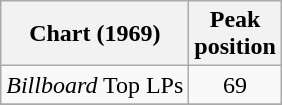<table class="wikitable">
<tr>
<th>Chart (1969)</th>
<th>Peak<br>position</th>
</tr>
<tr>
<td><em>Billboard</em> Top LPs</td>
<td align="center">69</td>
</tr>
<tr>
</tr>
</table>
